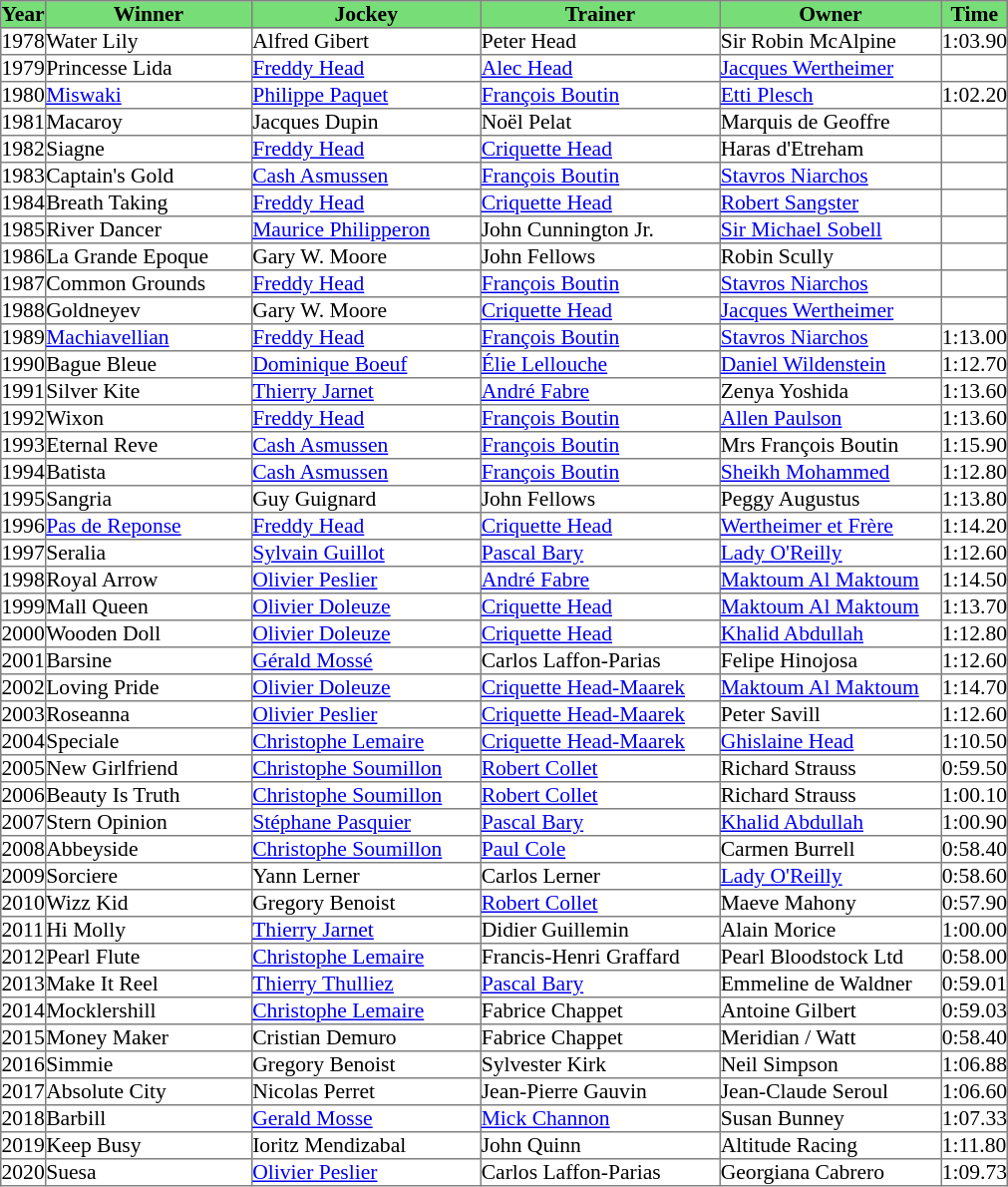<table class = "sortable" | border="1" cellpadding="0" style="border-collapse: collapse; font-size:90%">
<tr bgcolor="#77dd77" align="center">
<th>Year</th>
<th>Winner</th>
<th>Jockey</th>
<th>Trainer</th>
<th>Owner</th>
<th>Time</th>
</tr>
<tr>
<td>1978</td>
<td width=137px>Water Lily</td>
<td width=152px>Alfred Gibert</td>
<td width=159px>Peter Head</td>
<td width=147px>Sir Robin McAlpine</td>
<td>1:03.90</td>
</tr>
<tr>
<td>1979</td>
<td>Princesse Lida</td>
<td><a href='#'>Freddy Head</a></td>
<td><a href='#'>Alec Head</a></td>
<td><a href='#'>Jacques Wertheimer</a></td>
<td></td>
</tr>
<tr>
<td>1980</td>
<td><a href='#'>Miswaki</a></td>
<td><a href='#'>Philippe Paquet</a></td>
<td><a href='#'>François Boutin</a></td>
<td><a href='#'>Etti Plesch</a></td>
<td>1:02.20</td>
</tr>
<tr>
<td>1981</td>
<td>Macaroy</td>
<td>Jacques Dupin</td>
<td>Noël Pelat</td>
<td>Marquis de Geoffre</td>
<td></td>
</tr>
<tr>
<td>1982</td>
<td>Siagne</td>
<td><a href='#'>Freddy Head</a></td>
<td><a href='#'>Criquette Head</a></td>
<td>Haras d'Etreham</td>
<td></td>
</tr>
<tr>
<td>1983</td>
<td>Captain's Gold</td>
<td><a href='#'>Cash Asmussen</a></td>
<td><a href='#'>François Boutin</a></td>
<td><a href='#'>Stavros Niarchos</a></td>
<td></td>
</tr>
<tr>
<td>1984</td>
<td>Breath Taking</td>
<td><a href='#'>Freddy Head</a></td>
<td><a href='#'>Criquette Head</a></td>
<td><a href='#'>Robert Sangster</a></td>
<td></td>
</tr>
<tr>
<td>1985</td>
<td>River Dancer</td>
<td><a href='#'>Maurice Philipperon</a></td>
<td>John Cunnington Jr.</td>
<td><a href='#'>Sir Michael Sobell</a></td>
<td></td>
</tr>
<tr>
<td>1986</td>
<td>La Grande Epoque</td>
<td>Gary W. Moore</td>
<td>John Fellows</td>
<td>Robin Scully</td>
<td></td>
</tr>
<tr>
<td>1987</td>
<td>Common Grounds</td>
<td><a href='#'>Freddy Head</a></td>
<td><a href='#'>François Boutin</a></td>
<td><a href='#'>Stavros Niarchos</a></td>
<td></td>
</tr>
<tr>
<td>1988</td>
<td>Goldneyev</td>
<td>Gary W. Moore</td>
<td><a href='#'>Criquette Head</a></td>
<td><a href='#'>Jacques Wertheimer</a></td>
<td></td>
</tr>
<tr>
<td>1989</td>
<td><a href='#'>Machiavellian</a></td>
<td><a href='#'>Freddy Head</a></td>
<td><a href='#'>François Boutin</a></td>
<td><a href='#'>Stavros Niarchos</a></td>
<td>1:13.00</td>
</tr>
<tr>
<td>1990</td>
<td>Bague Bleue</td>
<td><a href='#'>Dominique Boeuf</a></td>
<td><a href='#'>Élie Lellouche</a></td>
<td><a href='#'>Daniel Wildenstein</a></td>
<td>1:12.70</td>
</tr>
<tr>
<td>1991</td>
<td>Silver Kite</td>
<td><a href='#'>Thierry Jarnet</a></td>
<td><a href='#'>André Fabre</a></td>
<td>Zenya Yoshida</td>
<td>1:13.60</td>
</tr>
<tr>
<td>1992</td>
<td>Wixon</td>
<td><a href='#'>Freddy Head</a></td>
<td><a href='#'>François Boutin</a></td>
<td><a href='#'>Allen Paulson</a></td>
<td>1:13.60</td>
</tr>
<tr>
<td>1993</td>
<td>Eternal Reve</td>
<td><a href='#'>Cash Asmussen</a></td>
<td><a href='#'>François Boutin</a></td>
<td>Mrs François Boutin</td>
<td>1:15.90</td>
</tr>
<tr>
<td>1994</td>
<td>Batista</td>
<td><a href='#'>Cash Asmussen</a></td>
<td><a href='#'>François Boutin</a></td>
<td><a href='#'>Sheikh Mohammed</a></td>
<td>1:12.80</td>
</tr>
<tr>
<td>1995</td>
<td>Sangria</td>
<td>Guy Guignard</td>
<td>John Fellows</td>
<td>Peggy Augustus</td>
<td>1:13.80</td>
</tr>
<tr>
<td>1996</td>
<td><a href='#'>Pas de Reponse</a></td>
<td><a href='#'>Freddy Head</a></td>
<td><a href='#'>Criquette Head</a></td>
<td><a href='#'>Wertheimer et Frère</a></td>
<td>1:14.20</td>
</tr>
<tr>
<td>1997</td>
<td>Seralia</td>
<td><a href='#'>Sylvain Guillot</a></td>
<td><a href='#'>Pascal Bary</a></td>
<td><a href='#'>Lady O'Reilly</a></td>
<td>1:12.60</td>
</tr>
<tr>
<td>1998</td>
<td>Royal Arrow</td>
<td><a href='#'>Olivier Peslier</a></td>
<td><a href='#'>André Fabre</a></td>
<td><a href='#'>Maktoum Al Maktoum</a></td>
<td>1:14.50</td>
</tr>
<tr>
<td>1999</td>
<td>Mall Queen</td>
<td><a href='#'>Olivier Doleuze</a></td>
<td><a href='#'>Criquette Head</a></td>
<td><a href='#'>Maktoum Al Maktoum</a></td>
<td>1:13.70</td>
</tr>
<tr>
<td>2000</td>
<td>Wooden Doll</td>
<td><a href='#'>Olivier Doleuze</a></td>
<td><a href='#'>Criquette Head</a></td>
<td><a href='#'>Khalid Abdullah</a></td>
<td>1:12.80</td>
</tr>
<tr>
<td>2001</td>
<td>Barsine</td>
<td><a href='#'>Gérald Mossé</a></td>
<td>Carlos Laffon-Parias</td>
<td>Felipe Hinojosa</td>
<td>1:12.60</td>
</tr>
<tr>
<td>2002</td>
<td>Loving Pride</td>
<td><a href='#'>Olivier Doleuze</a></td>
<td><a href='#'>Criquette Head-Maarek</a></td>
<td><a href='#'>Maktoum Al Maktoum</a></td>
<td>1:14.70</td>
</tr>
<tr>
<td>2003</td>
<td>Roseanna</td>
<td><a href='#'>Olivier Peslier</a></td>
<td><a href='#'>Criquette Head-Maarek</a></td>
<td>Peter Savill</td>
<td>1:12.60</td>
</tr>
<tr>
<td>2004</td>
<td>Speciale</td>
<td><a href='#'>Christophe Lemaire</a></td>
<td><a href='#'>Criquette Head-Maarek</a></td>
<td><a href='#'>Ghislaine Head</a></td>
<td>1:10.50</td>
</tr>
<tr>
<td>2005</td>
<td>New Girlfriend</td>
<td><a href='#'>Christophe Soumillon</a></td>
<td><a href='#'>Robert Collet</a></td>
<td>Richard Strauss</td>
<td>0:59.50</td>
</tr>
<tr>
<td>2006</td>
<td>Beauty Is Truth</td>
<td><a href='#'>Christophe Soumillon</a></td>
<td><a href='#'>Robert Collet</a></td>
<td>Richard Strauss</td>
<td>1:00.10</td>
</tr>
<tr>
<td>2007</td>
<td>Stern Opinion</td>
<td><a href='#'>Stéphane Pasquier</a></td>
<td><a href='#'>Pascal Bary</a></td>
<td><a href='#'>Khalid Abdullah</a></td>
<td>1:00.90</td>
</tr>
<tr>
<td>2008</td>
<td>Abbeyside</td>
<td><a href='#'>Christophe Soumillon</a></td>
<td><a href='#'>Paul Cole</a></td>
<td>Carmen Burrell</td>
<td>0:58.40</td>
</tr>
<tr>
<td>2009</td>
<td>Sorciere</td>
<td>Yann Lerner</td>
<td>Carlos Lerner</td>
<td><a href='#'>Lady O'Reilly</a></td>
<td>0:58.60</td>
</tr>
<tr>
<td>2010</td>
<td>Wizz Kid</td>
<td>Gregory Benoist</td>
<td><a href='#'>Robert Collet</a></td>
<td>Maeve Mahony</td>
<td>0:57.90</td>
</tr>
<tr>
<td>2011</td>
<td>Hi Molly</td>
<td><a href='#'>Thierry Jarnet</a></td>
<td>Didier Guillemin</td>
<td>Alain Morice</td>
<td>1:00.00</td>
</tr>
<tr>
<td>2012</td>
<td>Pearl Flute</td>
<td><a href='#'>Christophe Lemaire</a></td>
<td>Francis-Henri Graffard</td>
<td>Pearl Bloodstock Ltd</td>
<td>0:58.00</td>
</tr>
<tr>
<td>2013</td>
<td>Make It Reel</td>
<td><a href='#'>Thierry Thulliez</a></td>
<td><a href='#'>Pascal Bary</a></td>
<td>Emmeline de Waldner</td>
<td>0:59.01</td>
</tr>
<tr>
<td>2014</td>
<td>Mocklershill</td>
<td><a href='#'>Christophe Lemaire</a></td>
<td>Fabrice Chappet</td>
<td>Antoine Gilbert</td>
<td>0:59.03</td>
</tr>
<tr>
<td>2015</td>
<td>Money Maker </td>
<td>Cristian Demuro</td>
<td>Fabrice Chappet</td>
<td>Meridian / Watt </td>
<td>0:58.40</td>
</tr>
<tr>
<td>2016</td>
<td>Simmie</td>
<td>Gregory Benoist</td>
<td>Sylvester Kirk</td>
<td>Neil Simpson</td>
<td>1:06.88</td>
</tr>
<tr>
<td>2017</td>
<td>Absolute City</td>
<td>Nicolas Perret</td>
<td>Jean-Pierre Gauvin</td>
<td>Jean-Claude Seroul</td>
<td>1:06.60</td>
</tr>
<tr>
<td>2018</td>
<td>Barbill</td>
<td><a href='#'>Gerald Mosse</a></td>
<td><a href='#'>Mick Channon</a></td>
<td>Susan Bunney</td>
<td>1:07.33</td>
</tr>
<tr>
<td>2019</td>
<td>Keep Busy</td>
<td>Ioritz Mendizabal</td>
<td>John Quinn</td>
<td>Altitude Racing</td>
<td>1:11.80</td>
</tr>
<tr>
<td>2020</td>
<td>Suesa</td>
<td><a href='#'>Olivier Peslier</a></td>
<td>Carlos Laffon-Parias</td>
<td>Georgiana Cabrero</td>
<td>1:09.73</td>
</tr>
</table>
